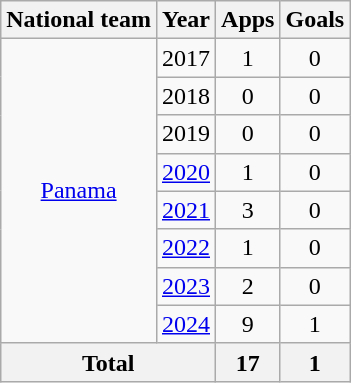<table class="wikitable" style="text-align:center">
<tr>
<th>National team</th>
<th>Year</th>
<th>Apps</th>
<th>Goals</th>
</tr>
<tr>
<td rowspan=8><a href='#'>Panama</a></td>
<td>2017</td>
<td>1</td>
<td>0</td>
</tr>
<tr>
<td>2018</td>
<td>0</td>
<td>0</td>
</tr>
<tr>
<td>2019</td>
<td>0</td>
<td>0</td>
</tr>
<tr>
<td><a href='#'>2020</a></td>
<td>1</td>
<td>0</td>
</tr>
<tr>
<td><a href='#'>2021</a></td>
<td>3</td>
<td>0</td>
</tr>
<tr>
<td><a href='#'>2022</a></td>
<td>1</td>
<td>0</td>
</tr>
<tr>
<td><a href='#'>2023</a></td>
<td>2</td>
<td>0</td>
</tr>
<tr>
<td><a href='#'>2024</a></td>
<td>9</td>
<td>1</td>
</tr>
<tr>
<th colspan=2>Total</th>
<th>17</th>
<th>1</th>
</tr>
</table>
